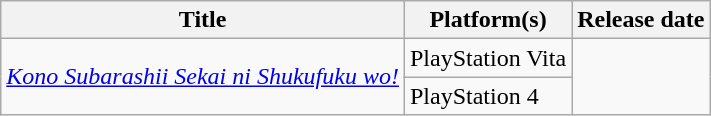<table class="wikitable sortable" width="auto">
<tr>
<th>Title</th>
<th>Platform(s)</th>
<th>Release date</th>
</tr>
<tr>
<td scope="row" rowspan="2"><em><a href='#'>Kono Subarashii Sekai ni Shukufuku wo!</a></em></td>
<td>PlayStation Vita</td>
<td scope="row" rowspan="2"></td>
</tr>
<tr>
<td>PlayStation 4</td>
</tr>
</table>
